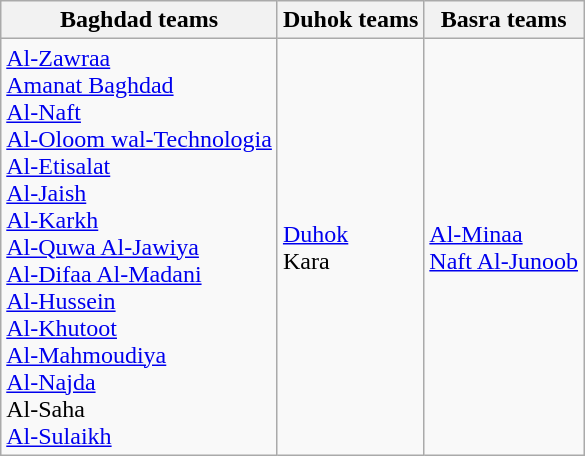<table class="wikitable">
<tr>
<th>Baghdad teams</th>
<th>Duhok teams</th>
<th>Basra teams</th>
</tr>
<tr>
<td><a href='#'>Al-Zawraa</a><br><a href='#'>Amanat Baghdad</a><br><a href='#'>Al-Naft</a><br><a href='#'>Al-Oloom wal-Technologia</a><br><a href='#'>Al-Etisalat</a><br><a href='#'>Al-Jaish</a><br><a href='#'>Al-Karkh</a><br><a href='#'>Al-Quwa Al-Jawiya</a><br><a href='#'>Al-Difaa Al-Madani</a><br><a href='#'>Al-Hussein</a><br><a href='#'>Al-Khutoot</a><br><a href='#'>Al-Mahmoudiya</a><br><a href='#'>Al-Najda</a><br>Al-Saha<br><a href='#'>Al-Sulaikh</a></td>
<td><a href='#'>Duhok</a><br>Kara</td>
<td><a href='#'>Al-Minaa</a><br><a href='#'>Naft Al-Junoob</a></td>
</tr>
</table>
